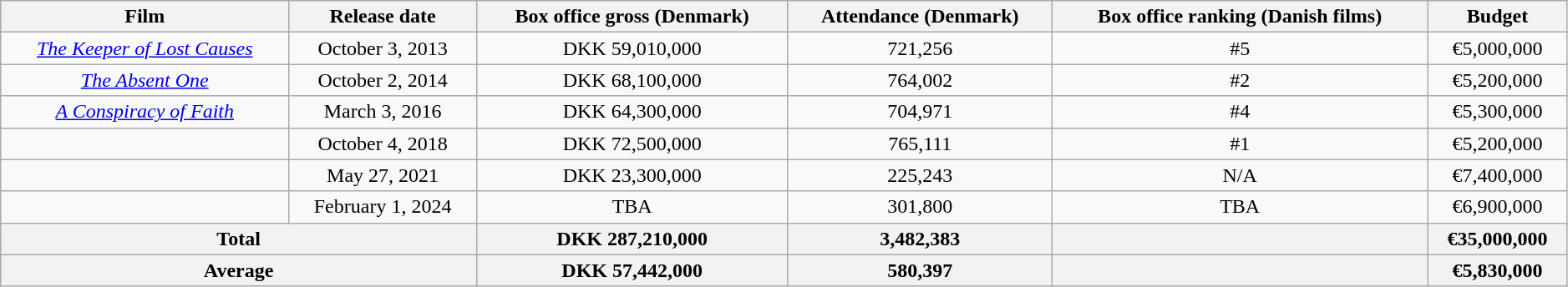<table class="wikitable" style="text-align:center; width:99%;">
<tr>
<th>Film</th>
<th>Release date</th>
<th>Box office gross (Denmark)</th>
<th>Attendance (Denmark)</th>
<th>Box office ranking (Danish films)</th>
<th>Budget</th>
</tr>
<tr>
<td><em><a href='#'>The Keeper of Lost Causes</a></em></td>
<td>October 3, 2013</td>
<td>DKK 59,010,000</td>
<td>721,256</td>
<td>#5</td>
<td>€5,000,000</td>
</tr>
<tr>
<td><em><a href='#'>The Absent One</a></em></td>
<td>October 2, 2014</td>
<td>DKK 68,100,000</td>
<td>764,002</td>
<td>#2</td>
<td>€5,200,000</td>
</tr>
<tr>
<td><em><a href='#'>A Conspiracy of Faith</a></em></td>
<td>March 3, 2016</td>
<td>DKK 64,300,000</td>
<td>704,971</td>
<td>#4</td>
<td>€5,300,000</td>
</tr>
<tr>
<td><em></em></td>
<td>October 4, 2018</td>
<td>DKK 72,500,000</td>
<td>765,111</td>
<td>#1</td>
<td>€5,200,000</td>
</tr>
<tr>
<td><em></em></td>
<td>May 27, 2021</td>
<td>DKK 23,300,000</td>
<td>225,243</td>
<td>N/A</td>
<td>€7,400,000</td>
</tr>
<tr>
<td><em></em></td>
<td>February 1, 2024</td>
<td>TBA</td>
<td>301,800</td>
<td>TBA</td>
<td>€6,900,000</td>
</tr>
<tr>
<th colspan="2">Total</th>
<th>DKK 287,210,000</th>
<th>3,482,383</th>
<th colspan="1"></th>
<th>€35,000,000</th>
</tr>
<tr>
<th colspan="2">Average</th>
<th>DKK 57,442,000</th>
<th>580,397</th>
<th colspan="1"></th>
<th>€5,830,000</th>
</tr>
</table>
